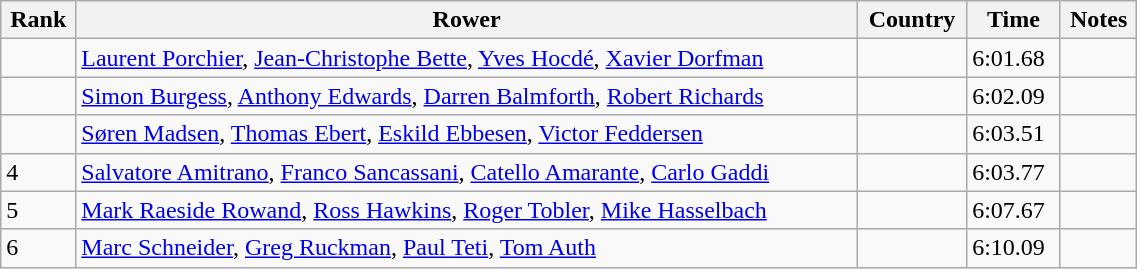<table class="wikitable sortable" width=60%>
<tr>
<th>Rank</th>
<th>Rower</th>
<th>Country</th>
<th>Time</th>
<th>Notes</th>
</tr>
<tr>
<td></td>
<td><a href='#'>Laurent Porchier</a>, <a href='#'>Jean-Christophe Bette</a>, <a href='#'>Yves Hocdé</a>, <a href='#'>Xavier Dorfman</a></td>
<td></td>
<td>6:01.68</td>
<td></td>
</tr>
<tr>
<td></td>
<td><a href='#'>Simon Burgess</a>, <a href='#'>Anthony Edwards</a>, <a href='#'>Darren Balmforth</a>, <a href='#'>Robert Richards</a></td>
<td></td>
<td>6:02.09</td>
<td></td>
</tr>
<tr>
<td></td>
<td><a href='#'>Søren Madsen</a>, <a href='#'>Thomas Ebert</a>, <a href='#'>Eskild Ebbesen</a>, <a href='#'>Victor Feddersen</a></td>
<td></td>
<td>6:03.51</td>
<td></td>
</tr>
<tr>
<td>4</td>
<td><a href='#'>Salvatore Amitrano</a>, <a href='#'>Franco Sancassani</a>, <a href='#'>Catello Amarante</a>, <a href='#'>Carlo Gaddi</a></td>
<td></td>
<td>6:03.77</td>
<td></td>
</tr>
<tr>
<td>5</td>
<td><a href='#'>Mark Raeside Rowand</a>, <a href='#'>Ross Hawkins</a>, <a href='#'>Roger Tobler</a>, <a href='#'>Mike Hasselbach</a></td>
<td></td>
<td>6:07.67</td>
<td></td>
</tr>
<tr>
<td>6</td>
<td><a href='#'>Marc Schneider</a>, <a href='#'>Greg Ruckman</a>, <a href='#'>Paul Teti</a>, <a href='#'>Tom Auth</a></td>
<td></td>
<td>6:10.09</td>
<td></td>
</tr>
</table>
